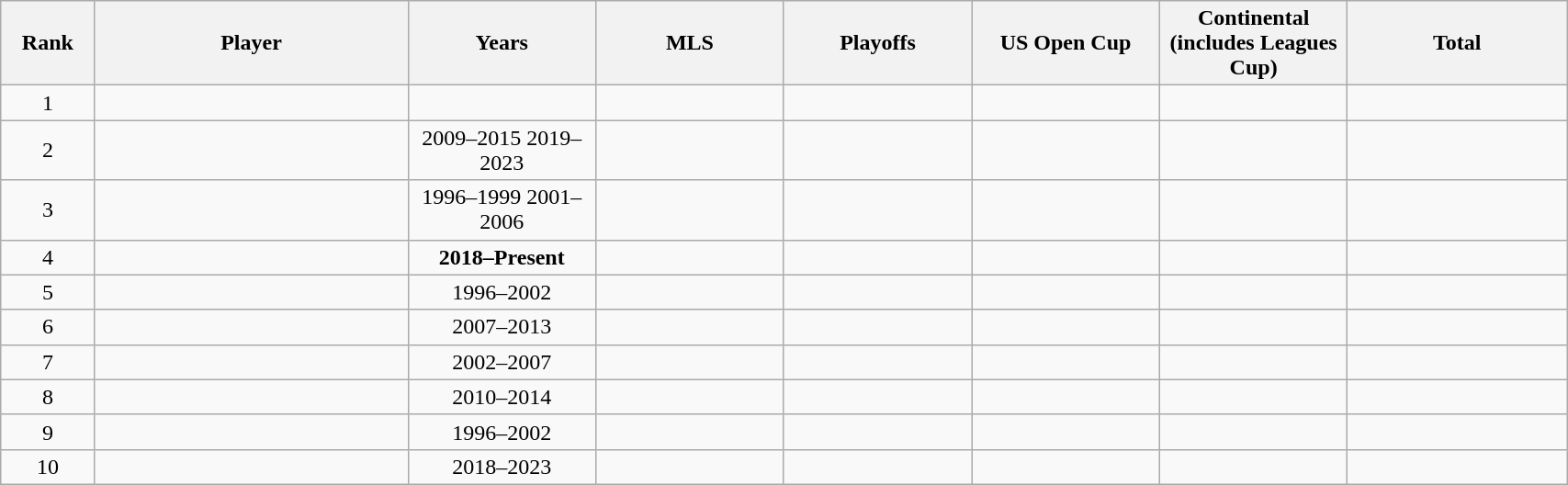<table class="wikitable sortable" style="text-align:center" width=90%;>
<tr>
<th width=6%>Rank</th>
<th width=20%>Player</th>
<th width=12%>Years</th>
<th width=12%>MLS</th>
<th width=12%>Playoffs</th>
<th width=12%>US Open Cup</th>
<th width=12%>Continental (includes Leagues Cup)</th>
<th width=14%>Total</th>
</tr>
<tr>
<td>1</td>
<td style="text-align:left"> </td>
<td></td>
<td></td>
<td></td>
<td></td>
<td></td>
<td></td>
</tr>
<tr>
<td>2</td>
<td style="text-align:left"> </td>
<td>2009–2015 2019–2023</td>
<td></td>
<td></td>
<td></td>
<td></td>
<td></td>
</tr>
<tr>
<td>3</td>
<td style="text-align:left"> </td>
<td>1996–1999 2001–2006</td>
<td></td>
<td></td>
<td></td>
<td></td>
<td></td>
</tr>
<tr>
<td>4</td>
<td style="text-align:left"> <strong></strong></td>
<td><strong>2018–Present</strong></td>
<td></td>
<td></td>
<td></td>
<td></td>
<td></td>
</tr>
<tr>
<td>5</td>
<td style="text-align:left"> </td>
<td>1996–2002</td>
<td></td>
<td></td>
<td></td>
<td></td>
<td></td>
</tr>
<tr>
<td>6</td>
<td style="text-align:left"> </td>
<td>2007–2013</td>
<td></td>
<td></td>
<td></td>
<td></td>
<td></td>
</tr>
<tr>
<td>7</td>
<td style="text-align:left"> </td>
<td>2002–2007</td>
<td></td>
<td></td>
<td></td>
<td></td>
<td></td>
</tr>
<tr>
<td>8</td>
<td style="text-align:left"> </td>
<td>2010–2014</td>
<td></td>
<td></td>
<td></td>
<td></td>
<td></td>
</tr>
<tr>
<td>9</td>
<td style="text-align:left"> </td>
<td>1996–2002</td>
<td></td>
<td></td>
<td></td>
<td></td>
<td></td>
</tr>
<tr>
<td>10</td>
<td style="text-align:left"> </td>
<td>2018–2023</td>
<td></td>
<td></td>
<td></td>
<td></td>
<td></td>
</tr>
</table>
